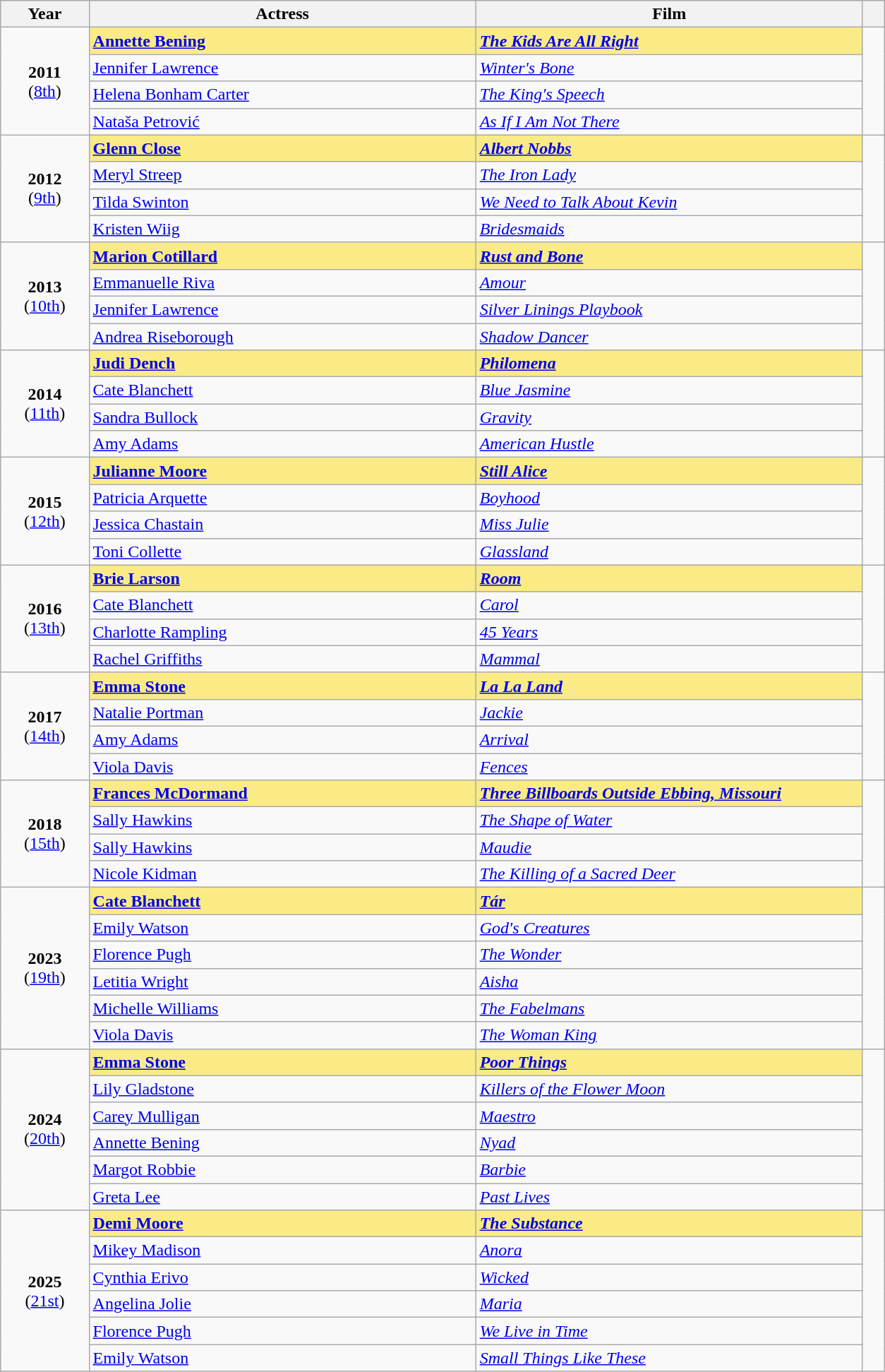<table class="wikitable sortable">
<tr>
<th scope="col" style="width:8%;">Year</th>
<th scope="col" style="width:35%;">Actress</th>
<th scope="col" style="width:35%;">Film</th>
<th scope="col" style="width:2%;" class="unsortable"></th>
</tr>
<tr>
<td rowspan="4" scope="row" style="text-align:center"><strong>2011</strong><br>(<a href='#'>8th</a>)</td>
<td style="background:#FAEB86;"><strong><a href='#'>Annette Bening</a></strong></td>
<td style="background:#FAEB86;"><strong><em><a href='#'>The Kids Are All Right</a></em></strong></td>
<td rowspan="4"></td>
</tr>
<tr>
<td><a href='#'>Jennifer Lawrence</a></td>
<td><em><a href='#'>Winter's Bone</a></em></td>
</tr>
<tr>
<td><a href='#'>Helena Bonham Carter</a></td>
<td><em><a href='#'>The King's Speech</a></em></td>
</tr>
<tr>
<td><a href='#'>Nataša Petrović</a></td>
<td><em><a href='#'>As If I Am Not There</a></em></td>
</tr>
<tr>
<td rowspan="4" scope="row" style="text-align:center"><strong>2012</strong><br>(<a href='#'>9th</a>)</td>
<td style="background:#FAEB86;"><strong><a href='#'>Glenn Close</a></strong></td>
<td style="background:#FAEB86;"><strong><em><a href='#'>Albert Nobbs</a></em></strong></td>
<td rowspan="4"><br></td>
</tr>
<tr>
<td><a href='#'>Meryl Streep</a></td>
<td><em><a href='#'>The Iron Lady</a></em></td>
</tr>
<tr>
<td><a href='#'>Tilda Swinton</a></td>
<td><em><a href='#'>We Need to Talk About Kevin</a></em></td>
</tr>
<tr>
<td><a href='#'>Kristen Wiig</a></td>
<td><em><a href='#'>Bridesmaids</a></em></td>
</tr>
<tr>
<td rowspan="4" scope="row" style="text-align:center"><strong>2013</strong><br>(<a href='#'>10th</a>)</td>
<td style="background:#FAEB86;"><strong><a href='#'>Marion Cotillard</a></strong></td>
<td style="background:#FAEB86;"><strong><em><a href='#'>Rust and Bone</a></em></strong></td>
<td rowspan="4"></td>
</tr>
<tr>
<td><a href='#'>Emmanuelle Riva</a></td>
<td><em><a href='#'>Amour</a></em></td>
</tr>
<tr>
<td><a href='#'>Jennifer Lawrence</a></td>
<td><em><a href='#'>Silver Linings Playbook</a></em></td>
</tr>
<tr>
<td><a href='#'>Andrea Riseborough</a></td>
<td><em><a href='#'>Shadow Dancer</a></em></td>
</tr>
<tr>
<td rowspan="4" scope="row" style="text-align:center"><strong>2014</strong><br>(<a href='#'>11th</a>)</td>
<td style="background:#FAEB86;"><strong><a href='#'>Judi Dench</a></strong></td>
<td style="background:#FAEB86;"><strong><em><a href='#'>Philomena</a></em></strong></td>
<td rowspan="4"><br></td>
</tr>
<tr>
<td><a href='#'>Cate Blanchett</a></td>
<td><em><a href='#'>Blue Jasmine</a></em></td>
</tr>
<tr>
<td><a href='#'>Sandra Bullock</a></td>
<td><em><a href='#'>Gravity</a></em></td>
</tr>
<tr>
<td><a href='#'>Amy Adams</a></td>
<td><em><a href='#'>American Hustle</a></em></td>
</tr>
<tr>
<td rowspan="4" scope="row" style="text-align:center"><strong>2015</strong><br>(<a href='#'>12th</a>)</td>
<td style="background:#FAEB86;"><strong><a href='#'>Julianne Moore</a></strong></td>
<td style="background:#FAEB86;"><strong><em><a href='#'>Still Alice</a></em></strong></td>
<td rowspan="4"><br></td>
</tr>
<tr>
<td><a href='#'>Patricia Arquette</a></td>
<td><em><a href='#'>Boyhood</a></em></td>
</tr>
<tr>
<td><a href='#'>Jessica Chastain</a></td>
<td><em><a href='#'>Miss Julie</a></em></td>
</tr>
<tr>
<td><a href='#'>Toni Collette</a></td>
<td><em><a href='#'>Glassland</a></em></td>
</tr>
<tr>
<td rowspan="4" scope="row" style="text-align:center"><strong>2016</strong><br>(<a href='#'>13th</a>)</td>
<td style="background:#FAEB86;"><strong><a href='#'>Brie Larson</a></strong></td>
<td style="background:#FAEB86;"><strong><em><a href='#'>Room</a></em></strong></td>
<td rowspan="4"></td>
</tr>
<tr>
<td><a href='#'>Cate Blanchett</a></td>
<td><em><a href='#'>Carol</a></em></td>
</tr>
<tr>
<td><a href='#'>Charlotte Rampling</a></td>
<td><em><a href='#'>45 Years</a></em></td>
</tr>
<tr>
<td><a href='#'>Rachel Griffiths</a></td>
<td><em><a href='#'>Mammal</a></em></td>
</tr>
<tr>
<td rowspan="4" scope="row" style="text-align:center"><strong>2017</strong><br>(<a href='#'>14th</a>)</td>
<td style="background:#FAEB86;"><strong><a href='#'>Emma Stone</a></strong></td>
<td style="background:#FAEB86;"><strong><em><a href='#'>La La Land</a></em></strong></td>
<td rowspan="4"><br></td>
</tr>
<tr>
<td><a href='#'>Natalie Portman</a></td>
<td><em><a href='#'>Jackie</a></em></td>
</tr>
<tr>
<td><a href='#'>Amy Adams</a></td>
<td><em><a href='#'>Arrival</a></em></td>
</tr>
<tr>
<td><a href='#'>Viola Davis</a></td>
<td><em><a href='#'>Fences</a></em></td>
</tr>
<tr>
<td rowspan="4" scope="row" style="text-align:center"><strong>2018</strong><br>(<a href='#'>15th</a>)</td>
<td style="background:#FAEB86;"><strong><a href='#'>Frances McDormand</a></strong></td>
<td style="background:#FAEB86;"><strong><em><a href='#'>Three Billboards Outside Ebbing, Missouri</a></em></strong></td>
<td rowspan="4"><br></td>
</tr>
<tr>
<td><a href='#'>Sally Hawkins</a></td>
<td><em><a href='#'>The Shape of Water</a></em></td>
</tr>
<tr>
<td><a href='#'>Sally Hawkins</a></td>
<td><em><a href='#'>Maudie</a></em></td>
</tr>
<tr>
<td><a href='#'>Nicole Kidman</a></td>
<td><em><a href='#'>The Killing of a Sacred Deer</a></em></td>
</tr>
<tr>
<td scope="row" rowspan="6" style="text-align:center"><strong>2023</strong><br>(<a href='#'>19th</a>)</td>
<td style="background:#FAEB86;"><strong><a href='#'>Cate Blanchett</a></strong></td>
<td style="background:#FAEB86;"><strong><em><a href='#'>Tár</a></em></strong></td>
<td rowspan="6"></td>
</tr>
<tr>
<td><a href='#'>Emily Watson</a></td>
<td><em><a href='#'>God's Creatures</a></em></td>
</tr>
<tr>
<td><a href='#'>Florence Pugh</a></td>
<td><em><a href='#'>The Wonder</a></em></td>
</tr>
<tr>
<td><a href='#'>Letitia Wright</a></td>
<td><em><a href='#'>Aisha</a></em></td>
</tr>
<tr>
<td><a href='#'>Michelle Williams</a></td>
<td><em><a href='#'>The Fabelmans</a></em></td>
</tr>
<tr>
<td><a href='#'>Viola Davis</a></td>
<td><em><a href='#'>The Woman King</a></em></td>
</tr>
<tr>
<td scope="row" rowspan="6" style="text-align:center"><strong>2024</strong><br>(<a href='#'>20th</a>)</td>
<td style="background:#FAEB86;"><strong><a href='#'>Emma Stone</a></strong></td>
<td style="background:#FAEB86;"><strong><em><a href='#'>Poor Things</a></em></strong></td>
<td rowspan="6"></td>
</tr>
<tr>
<td><a href='#'>Lily Gladstone</a></td>
<td><em><a href='#'>Killers of the Flower Moon</a></em></td>
</tr>
<tr>
<td><a href='#'>Carey Mulligan</a></td>
<td><em><a href='#'>Maestro</a></em></td>
</tr>
<tr>
<td><a href='#'>Annette Bening</a></td>
<td><em><a href='#'>Nyad</a></em></td>
</tr>
<tr>
<td><a href='#'>Margot Robbie</a></td>
<td><em><a href='#'>Barbie</a></em></td>
</tr>
<tr>
<td><a href='#'>Greta Lee</a></td>
<td><em><a href='#'>Past Lives</a></em></td>
</tr>
<tr>
<td scope="row" rowspan="6" style="text-align:center"><strong>2025</strong><br>(<a href='#'>21st</a>)</td>
<td style="background:#FAEB86;"><strong><a href='#'>Demi Moore</a></strong></td>
<td style="background:#FAEB86;"><strong><em><a href='#'>The Substance</a></em></strong></td>
<td rowspan="6"></td>
</tr>
<tr>
<td><a href='#'>Mikey Madison</a></td>
<td><em><a href='#'>Anora</a></em></td>
</tr>
<tr>
<td><a href='#'>Cynthia Erivo</a></td>
<td><em><a href='#'>Wicked</a></em></td>
</tr>
<tr>
<td><a href='#'>Angelina Jolie</a></td>
<td><em><a href='#'>Maria</a></em></td>
</tr>
<tr>
<td><a href='#'>Florence Pugh</a></td>
<td><em><a href='#'>We Live in Time</a></em></td>
</tr>
<tr>
<td><a href='#'>Emily Watson</a></td>
<td><em><a href='#'>Small Things Like These</a></em></td>
</tr>
</table>
